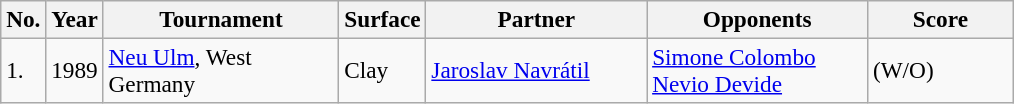<table class="sortable wikitable" style=font-size:97%>
<tr>
<th style="width:20px" class="unsortable">No.</th>
<th style="width:30px">Year</th>
<th style="width:150px">Tournament</th>
<th style="width:50px">Surface</th>
<th style="width:140px">Partner</th>
<th style="width:140px">Opponents</th>
<th style="width:90px" class="unsortable">Score</th>
</tr>
<tr>
<td>1.</td>
<td>1989</td>
<td><a href='#'>Neu Ulm</a>, West Germany</td>
<td>Clay</td>
<td> <a href='#'>Jaroslav Navrátil</a></td>
<td> <a href='#'>Simone Colombo</a><br> <a href='#'>Nevio Devide</a></td>
<td>(W/O)</td>
</tr>
</table>
